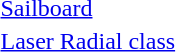<table>
<tr>
<td><a href='#'>Sailboard</a></td>
<td></td>
<td></td>
<td></td>
</tr>
<tr>
<td><a href='#'>Laser Radial class</a></td>
<td></td>
<td></td>
<td></td>
</tr>
</table>
